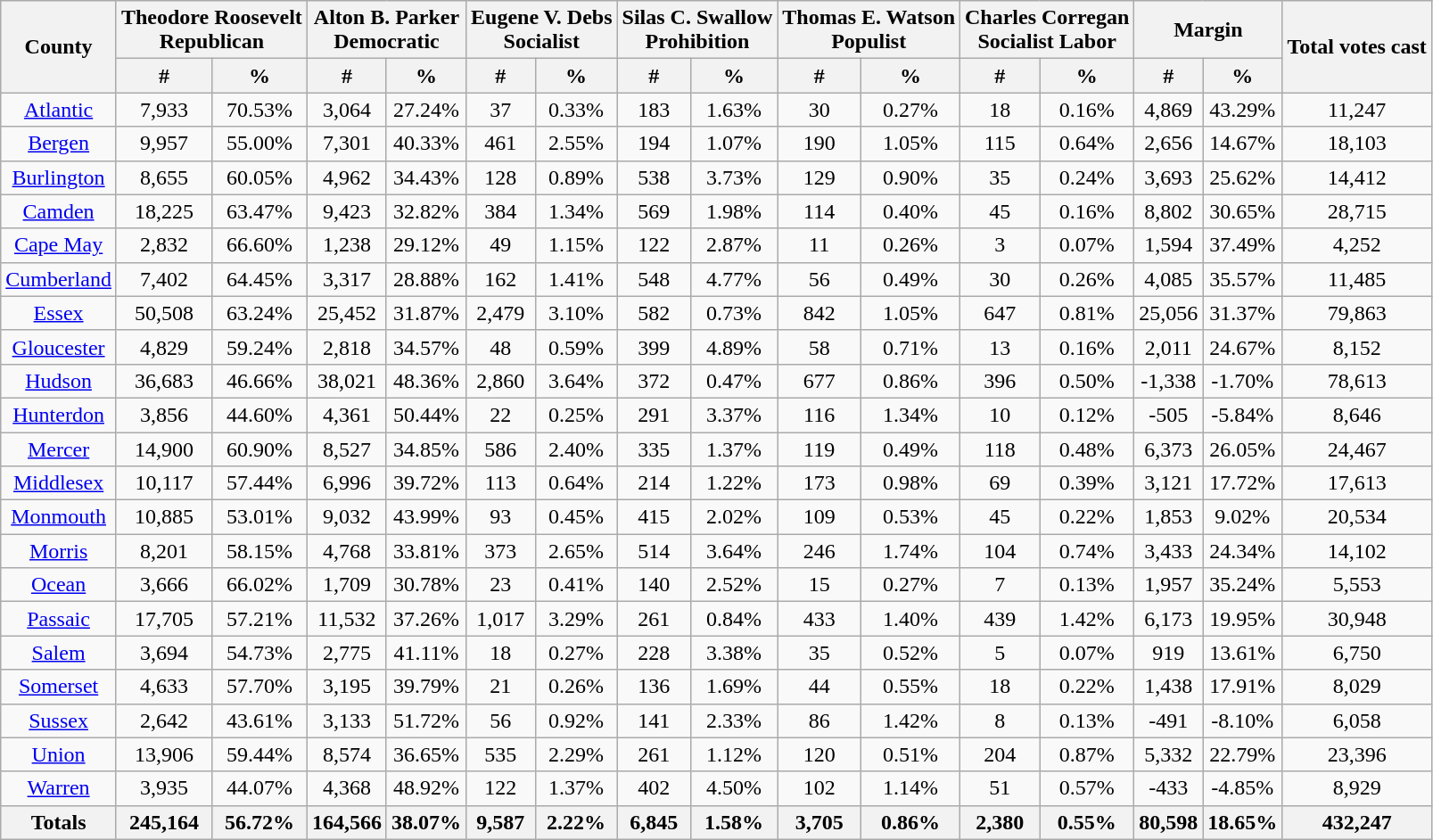<table class="wikitable sortable">
<tr>
<th rowspan="2">County</th>
<th colspan="2">Theodore Roosevelt<br>Republican</th>
<th colspan="2">Alton B. Parker<br>Democratic</th>
<th colspan="2">Eugene V. Debs<br>Socialist</th>
<th colspan="2">Silas C. Swallow<br>Prohibition</th>
<th colspan="2">Thomas E. Watson<br>Populist</th>
<th colspan="2">Charles Corregan<br>Socialist Labor</th>
<th colspan="2">Margin</th>
<th rowspan="2">Total votes cast</th>
</tr>
<tr>
<th data-sort-type="number">#</th>
<th data-sort-type="number">%</th>
<th data-sort-type="number">#</th>
<th data-sort-type="number">%</th>
<th data-sort-type="number">#</th>
<th data-sort-type="number">%</th>
<th data-sort-type="number">#</th>
<th data-sort-type="number">%</th>
<th data-sort-type="number">#</th>
<th data-sort-type="number">%</th>
<th data-sort-type="number">#</th>
<th data-sort-type="number">%</th>
<th data-sort-type="number">#</th>
<th data-sort-type="number">%</th>
</tr>
<tr style="text-align:center;">
<td><a href='#'>Atlantic</a></td>
<td>7,933</td>
<td>70.53%</td>
<td>3,064</td>
<td>27.24%</td>
<td>37</td>
<td>0.33%</td>
<td>183</td>
<td>1.63%</td>
<td>30</td>
<td>0.27%</td>
<td>18</td>
<td>0.16%</td>
<td>4,869</td>
<td>43.29%</td>
<td>11,247</td>
</tr>
<tr style="text-align:center;">
<td><a href='#'>Bergen</a></td>
<td>9,957</td>
<td>55.00%</td>
<td>7,301</td>
<td>40.33%</td>
<td>461</td>
<td>2.55%</td>
<td>194</td>
<td>1.07%</td>
<td>190</td>
<td>1.05%</td>
<td>115</td>
<td>0.64%</td>
<td>2,656</td>
<td>14.67%</td>
<td>18,103</td>
</tr>
<tr style="text-align:center;">
<td><a href='#'>Burlington</a></td>
<td>8,655</td>
<td>60.05%</td>
<td>4,962</td>
<td>34.43%</td>
<td>128</td>
<td>0.89%</td>
<td>538</td>
<td>3.73%</td>
<td>129</td>
<td>0.90%</td>
<td>35</td>
<td>0.24%</td>
<td>3,693</td>
<td>25.62%</td>
<td>14,412</td>
</tr>
<tr style="text-align:center;">
<td><a href='#'>Camden</a></td>
<td>18,225</td>
<td>63.47%</td>
<td>9,423</td>
<td>32.82%</td>
<td>384</td>
<td>1.34%</td>
<td>569</td>
<td>1.98%</td>
<td>114</td>
<td>0.40%</td>
<td>45</td>
<td>0.16%</td>
<td>8,802</td>
<td>30.65%</td>
<td>28,715</td>
</tr>
<tr style="text-align:center;">
<td><a href='#'>Cape May</a></td>
<td>2,832</td>
<td>66.60%</td>
<td>1,238</td>
<td>29.12%</td>
<td>49</td>
<td>1.15%</td>
<td>122</td>
<td>2.87%</td>
<td>11</td>
<td>0.26%</td>
<td>3</td>
<td>0.07%</td>
<td>1,594</td>
<td>37.49%</td>
<td>4,252</td>
</tr>
<tr style="text-align:center;">
<td><a href='#'>Cumberland</a></td>
<td>7,402</td>
<td>64.45%</td>
<td>3,317</td>
<td>28.88%</td>
<td>162</td>
<td>1.41%</td>
<td>548</td>
<td>4.77%</td>
<td>56</td>
<td>0.49%</td>
<td>30</td>
<td>0.26%</td>
<td>4,085</td>
<td>35.57%</td>
<td>11,485</td>
</tr>
<tr style="text-align:center;">
<td><a href='#'>Essex</a></td>
<td>50,508</td>
<td>63.24%</td>
<td>25,452</td>
<td>31.87%</td>
<td>2,479</td>
<td>3.10%</td>
<td>582</td>
<td>0.73%</td>
<td>842</td>
<td>1.05%</td>
<td>647</td>
<td>0.81%</td>
<td>25,056</td>
<td>31.37%</td>
<td>79,863</td>
</tr>
<tr style="text-align:center;">
<td><a href='#'>Gloucester</a></td>
<td>4,829</td>
<td>59.24%</td>
<td>2,818</td>
<td>34.57%</td>
<td>48</td>
<td>0.59%</td>
<td>399</td>
<td>4.89%</td>
<td>58</td>
<td>0.71%</td>
<td>13</td>
<td>0.16%</td>
<td>2,011</td>
<td>24.67%</td>
<td>8,152</td>
</tr>
<tr style="text-align:center;">
<td><a href='#'>Hudson</a></td>
<td>36,683</td>
<td>46.66%</td>
<td>38,021</td>
<td>48.36%</td>
<td>2,860</td>
<td>3.64%</td>
<td>372</td>
<td>0.47%</td>
<td>677</td>
<td>0.86%</td>
<td>396</td>
<td>0.50%</td>
<td>-1,338</td>
<td>-1.70%</td>
<td>78,613</td>
</tr>
<tr style="text-align:center;">
<td><a href='#'>Hunterdon</a></td>
<td>3,856</td>
<td>44.60%</td>
<td>4,361</td>
<td>50.44%</td>
<td>22</td>
<td>0.25%</td>
<td>291</td>
<td>3.37%</td>
<td>116</td>
<td>1.34%</td>
<td>10</td>
<td>0.12%</td>
<td>-505</td>
<td>-5.84%</td>
<td>8,646</td>
</tr>
<tr style="text-align:center;">
<td><a href='#'>Mercer</a></td>
<td>14,900</td>
<td>60.90%</td>
<td>8,527</td>
<td>34.85%</td>
<td>586</td>
<td>2.40%</td>
<td>335</td>
<td>1.37%</td>
<td>119</td>
<td>0.49%</td>
<td>118</td>
<td>0.48%</td>
<td>6,373</td>
<td>26.05%</td>
<td>24,467</td>
</tr>
<tr style="text-align:center;">
<td><a href='#'>Middlesex</a></td>
<td>10,117</td>
<td>57.44%</td>
<td>6,996</td>
<td>39.72%</td>
<td>113</td>
<td>0.64%</td>
<td>214</td>
<td>1.22%</td>
<td>173</td>
<td>0.98%</td>
<td>69</td>
<td>0.39%</td>
<td>3,121</td>
<td>17.72%</td>
<td>17,613</td>
</tr>
<tr style="text-align:center;">
<td><a href='#'>Monmouth</a></td>
<td>10,885</td>
<td>53.01%</td>
<td>9,032</td>
<td>43.99%</td>
<td>93</td>
<td>0.45%</td>
<td>415</td>
<td>2.02%</td>
<td>109</td>
<td>0.53%</td>
<td>45</td>
<td>0.22%</td>
<td>1,853</td>
<td>9.02%</td>
<td>20,534</td>
</tr>
<tr style="text-align:center;">
<td><a href='#'>Morris</a></td>
<td>8,201</td>
<td>58.15%</td>
<td>4,768</td>
<td>33.81%</td>
<td>373</td>
<td>2.65%</td>
<td>514</td>
<td>3.64%</td>
<td>246</td>
<td>1.74%</td>
<td>104</td>
<td>0.74%</td>
<td>3,433</td>
<td>24.34%</td>
<td>14,102</td>
</tr>
<tr style="text-align:center;">
<td><a href='#'>Ocean</a></td>
<td>3,666</td>
<td>66.02%</td>
<td>1,709</td>
<td>30.78%</td>
<td>23</td>
<td>0.41%</td>
<td>140</td>
<td>2.52%</td>
<td>15</td>
<td>0.27%</td>
<td>7</td>
<td>0.13%</td>
<td>1,957</td>
<td>35.24%</td>
<td>5,553</td>
</tr>
<tr style="text-align:center;">
<td><a href='#'>Passaic</a></td>
<td>17,705</td>
<td>57.21%</td>
<td>11,532</td>
<td>37.26%</td>
<td>1,017</td>
<td>3.29%</td>
<td>261</td>
<td>0.84%</td>
<td>433</td>
<td>1.40%</td>
<td>439</td>
<td>1.42%</td>
<td>6,173</td>
<td>19.95%</td>
<td>30,948</td>
</tr>
<tr style="text-align:center;">
<td><a href='#'>Salem</a></td>
<td>3,694</td>
<td>54.73%</td>
<td>2,775</td>
<td>41.11%</td>
<td>18</td>
<td>0.27%</td>
<td>228</td>
<td>3.38%</td>
<td>35</td>
<td>0.52%</td>
<td>5</td>
<td>0.07%</td>
<td>919</td>
<td>13.61%</td>
<td>6,750</td>
</tr>
<tr style="text-align:center;">
<td><a href='#'>Somerset</a></td>
<td>4,633</td>
<td>57.70%</td>
<td>3,195</td>
<td>39.79%</td>
<td>21</td>
<td>0.26%</td>
<td>136</td>
<td>1.69%</td>
<td>44</td>
<td>0.55%</td>
<td>18</td>
<td>0.22%</td>
<td>1,438</td>
<td>17.91%</td>
<td>8,029</td>
</tr>
<tr style="text-align:center;">
<td><a href='#'>Sussex</a></td>
<td>2,642</td>
<td>43.61%</td>
<td>3,133</td>
<td>51.72%</td>
<td>56</td>
<td>0.92%</td>
<td>141</td>
<td>2.33%</td>
<td>86</td>
<td>1.42%</td>
<td>8</td>
<td>0.13%</td>
<td>-491</td>
<td>-8.10%</td>
<td>6,058</td>
</tr>
<tr style="text-align:center;">
<td><a href='#'>Union</a></td>
<td>13,906</td>
<td>59.44%</td>
<td>8,574</td>
<td>36.65%</td>
<td>535</td>
<td>2.29%</td>
<td>261</td>
<td>1.12%</td>
<td>120</td>
<td>0.51%</td>
<td>204</td>
<td>0.87%</td>
<td>5,332</td>
<td>22.79%</td>
<td>23,396</td>
</tr>
<tr style="text-align:center;">
<td><a href='#'>Warren</a></td>
<td>3,935</td>
<td>44.07%</td>
<td>4,368</td>
<td>48.92%</td>
<td>122</td>
<td>1.37%</td>
<td>402</td>
<td>4.50%</td>
<td>102</td>
<td>1.14%</td>
<td>51</td>
<td>0.57%</td>
<td>-433</td>
<td>-4.85%</td>
<td>8,929</td>
</tr>
<tr style="text-align:center;">
<th>Totals</th>
<th>245,164</th>
<th>56.72%</th>
<th>164,566</th>
<th>38.07%</th>
<th>9,587</th>
<th>2.22%</th>
<th>6,845</th>
<th>1.58%</th>
<th>3,705</th>
<th>0.86%</th>
<th>2,380</th>
<th>0.55%</th>
<th>80,598</th>
<th>18.65%</th>
<th>432,247</th>
</tr>
</table>
